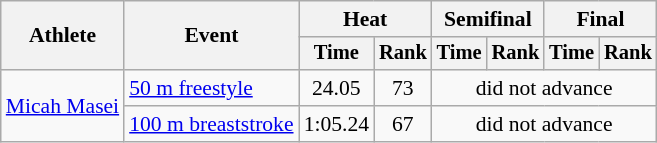<table class="wikitable" style="text-align:center; font-size:90%">
<tr>
<th rowspan="2">Athlete</th>
<th rowspan="2">Event</th>
<th colspan="2">Heat</th>
<th colspan="2">Semifinal</th>
<th colspan="2">Final</th>
</tr>
<tr style="font-size:95%">
<th>Time</th>
<th>Rank</th>
<th>Time</th>
<th>Rank</th>
<th>Time</th>
<th>Rank</th>
</tr>
<tr>
<td align=left rowspan=2><a href='#'>Micah Masei</a></td>
<td align=left><a href='#'>50 m freestyle</a></td>
<td>24.05</td>
<td>73</td>
<td colspan=4>did not advance</td>
</tr>
<tr>
<td align=left><a href='#'>100 m breaststroke</a></td>
<td>1:05.24</td>
<td>67</td>
<td colspan=4>did not advance</td>
</tr>
</table>
